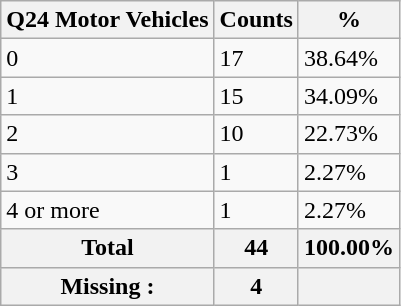<table class="wikitable sortable">
<tr>
<th>Q24 Motor Vehicles</th>
<th>Counts</th>
<th>%</th>
</tr>
<tr>
<td>0</td>
<td>17</td>
<td>38.64%</td>
</tr>
<tr>
<td>1</td>
<td>15</td>
<td>34.09%</td>
</tr>
<tr>
<td>2</td>
<td>10</td>
<td>22.73%</td>
</tr>
<tr>
<td>3</td>
<td>1</td>
<td>2.27%</td>
</tr>
<tr>
<td>4 or more</td>
<td>1</td>
<td>2.27%</td>
</tr>
<tr>
<th>Total</th>
<th>44</th>
<th>100.00%</th>
</tr>
<tr>
<th>Missing :</th>
<th>4</th>
<th></th>
</tr>
</table>
